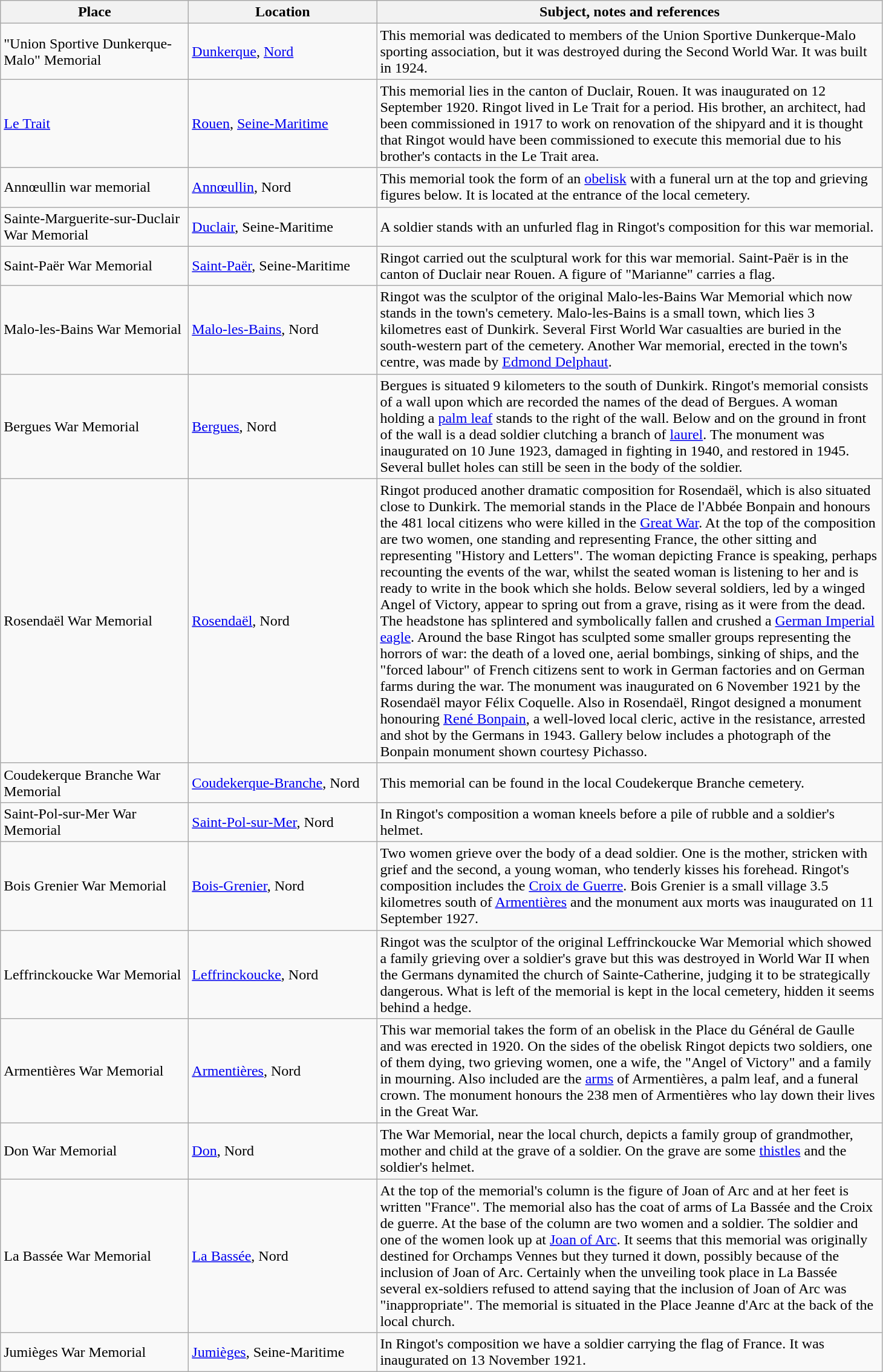<table class="wikitable sortable">
<tr>
<th style="width:200px">Place</th>
<th style="width:200px">Location</th>
<th style="width:550px" class="unsortable">Subject, notes and references</th>
</tr>
<tr>
<td>"Union Sportive Dunkerque-Malo" Memorial</td>
<td><a href='#'>Dunkerque</a>, <a href='#'>Nord</a></td>
<td>This memorial was dedicated to members of the Union Sportive Dunkerque-Malo sporting association, but it was destroyed during the Second World War. It was built in 1924.</td>
</tr>
<tr>
<td><a href='#'>Le Trait</a></td>
<td><a href='#'>Rouen</a>, <a href='#'>Seine-Maritime</a></td>
<td>This memorial lies in the canton of Duclair, Rouen. It was inaugurated on 12 September 1920. Ringot lived in Le Trait for a period. His brother, an architect, had been commissioned in 1917 to work on renovation of the shipyard and it is thought that Ringot would have been commissioned to execute this memorial due to his brother's contacts in the Le Trait area.</td>
</tr>
<tr>
<td>Annœullin war memorial</td>
<td><a href='#'>Annœullin</a>, Nord</td>
<td>This memorial took the form of an <a href='#'>obelisk</a> with a funeral urn at the top and grieving figures below. It is located at the entrance of the local cemetery.</td>
</tr>
<tr>
<td>Sainte-Marguerite-sur-Duclair War Memorial</td>
<td><a href='#'>Duclair</a>, Seine-Maritime</td>
<td>A soldier stands with an unfurled flag in Ringot's composition for this war memorial.</td>
</tr>
<tr>
<td>Saint-Paër War Memorial</td>
<td><a href='#'>Saint-Paër</a>, Seine-Maritime</td>
<td>Ringot carried out the sculptural work for this war memorial. Saint-Paër is in the canton of Duclair near Rouen. A figure of "Marianne" carries a flag.</td>
</tr>
<tr>
<td>Malo-les-Bains War Memorial</td>
<td><a href='#'>Malo-les-Bains</a>, Nord</td>
<td>Ringot was the sculptor of the original Malo-les-Bains War Memorial which now stands in the town's cemetery. Malo-les-Bains is a small town, which lies 3 kilometres east of Dunkirk. Several First World War casualties are buried in the south-western part of the cemetery. Another War memorial, erected in the town's centre, was made by <a href='#'>Edmond Delphaut</a>.</td>
</tr>
<tr>
<td>Bergues War Memorial</td>
<td><a href='#'>Bergues</a>, Nord</td>
<td>Bergues is situated 9 kilometers to the south of Dunkirk. Ringot's memorial consists of a wall upon which are recorded the names of the dead of Bergues. A woman holding a <a href='#'>palm leaf</a> stands to the right of the wall. Below and on the ground in front of the wall is a dead soldier clutching a branch of <a href='#'>laurel</a>. The monument was inaugurated on 10 June 1923, damaged in fighting in 1940, and restored in 1945. Several bullet holes can still be seen in the body of the soldier.</td>
</tr>
<tr>
<td>Rosendaël War Memorial</td>
<td><a href='#'>Rosendaël</a>, Nord</td>
<td>Ringot produced another dramatic composition for Rosendaël, which is also situated close to Dunkirk.  The memorial stands in the Place de l'Abbée Bonpain and honours the 481 local citizens who were killed in the <a href='#'>Great War</a>. At the top of the composition are two women, one standing and representing France, the other sitting and representing "History and Letters".   The woman depicting France is speaking, perhaps recounting the events of the war, whilst the seated woman is listening to her and is ready to write in the book which she holds. Below several soldiers, led by a winged Angel of Victory, appear to spring out from a grave, rising as it were from the dead.  The headstone has splintered and symbolically fallen and crushed a <a href='#'>German Imperial eagle</a>. Around the base Ringot has sculpted some smaller groups representing the horrors of war: the death of a loved one, aerial bombings, sinking of ships, and the "forced labour" of French citizens sent to work in German factories and on German farms during the war. The monument was inaugurated on 6 November 1921 by the Rosendaël mayor Félix Coquelle. Also in Rosendaël, Ringot designed a monument honouring <a href='#'>René Bonpain</a>, a well-loved local cleric, active in the resistance, arrested and shot by the Germans in 1943. Gallery below includes a photograph of the Bonpain monument shown courtesy Pichasso.<br></td>
</tr>
<tr>
<td>Coudekerque Branche War Memorial</td>
<td><a href='#'>Coudekerque-Branche</a>, Nord</td>
<td>This memorial can be found in the local Coudekerque Branche cemetery.</td>
</tr>
<tr>
<td>Saint-Pol-sur-Mer War Memorial</td>
<td><a href='#'>Saint-Pol-sur-Mer</a>, Nord</td>
<td>In Ringot's composition a woman kneels before a pile of rubble and a soldier's helmet.</td>
</tr>
<tr>
<td>Bois Grenier War Memorial</td>
<td><a href='#'>Bois-Grenier</a>, Nord</td>
<td>Two women grieve over the body of a dead soldier. One is the mother, stricken with grief and the second, a young woman, who tenderly kisses his forehead. Ringot's composition includes the <a href='#'>Croix de Guerre</a>. Bois Grenier is a small village 3.5 kilometres south of <a href='#'>Armentières</a> and the monument aux morts was inaugurated on 11 September 1927.</td>
</tr>
<tr>
<td>Leffrinckoucke War Memorial</td>
<td><a href='#'>Leffrinckoucke</a>, Nord</td>
<td>Ringot was the sculptor of the original Leffrinckoucke War Memorial which showed a family grieving over a soldier's grave but this was destroyed in World War II when the Germans dynamited the church of Sainte-Catherine, judging it to be strategically dangerous. What is left of the memorial is kept in the local cemetery, hidden it seems behind a hedge.</td>
</tr>
<tr>
<td>Armentières War Memorial</td>
<td><a href='#'>Armentières</a>, Nord</td>
<td>This war memorial takes the form of an obelisk in the Place du Général de Gaulle and was erected in 1920. On the sides of the obelisk Ringot depicts two soldiers, one of them dying, two grieving women, one a wife, the "Angel of Victory" and a family in mourning. Also included are the <a href='#'>arms</a> of Armentières, a palm leaf, and a funeral crown.  The monument honours the 238 men of Armentières who lay down their lives in the Great War.<br></td>
</tr>
<tr>
<td>Don War Memorial</td>
<td><a href='#'>Don</a>, Nord</td>
<td>The War Memorial, near the local church, depicts a family group of grandmother, mother and child at the grave of a soldier. On the grave are some <a href='#'>thistles</a> and the soldier's helmet.</td>
</tr>
<tr>
<td>La Bassée War Memorial</td>
<td><a href='#'>La Bassée</a>, Nord</td>
<td>At the top of the memorial's column is the figure of Joan of Arc and at her feet is written "France". The memorial also has the coat of arms of La Bassée and the Croix de guerre. At the base of the column are two women and a soldier. The soldier and one of the women look up at <a href='#'>Joan of Arc</a>.  It seems that this memorial was originally destined for Orchamps Vennes but they turned it down, possibly because of the inclusion of Joan of Arc. Certainly when the unveiling took place in La Bassée several ex-soldiers refused to attend saying that the inclusion of Joan of Arc was "inappropriate".  The memorial is situated in the Place Jeanne d'Arc at the back of the local church.<br></td>
</tr>
<tr>
<td>Jumièges War Memorial</td>
<td><a href='#'>Jumièges</a>, Seine-Maritime</td>
<td>In Ringot's composition we have a soldier carrying the flag of France. It was inaugurated on 13 November 1921.</td>
</tr>
</table>
